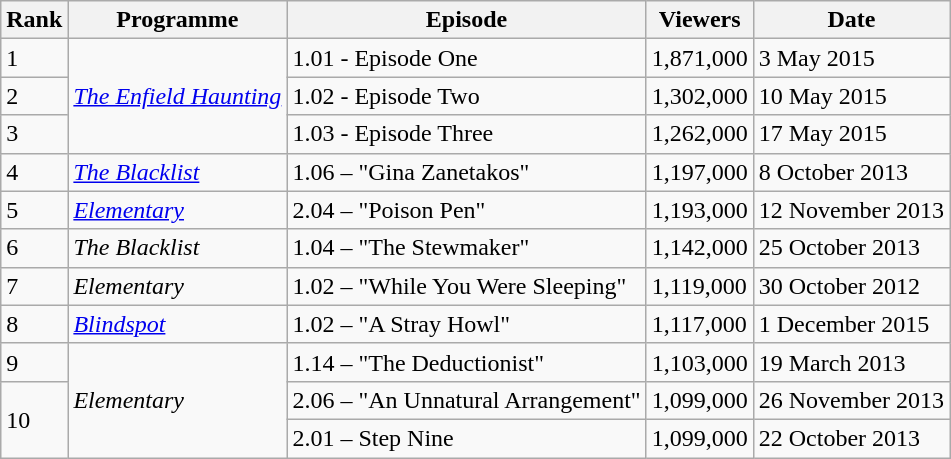<table class="wikitable">
<tr>
<th>Rank</th>
<th>Programme</th>
<th>Episode</th>
<th>Viewers</th>
<th>Date</th>
</tr>
<tr>
<td>1</td>
<td rowspan=3><em><a href='#'>The Enfield Haunting</a></em></td>
<td>1.01 - Episode One</td>
<td>1,871,000</td>
<td>3 May 2015</td>
</tr>
<tr>
<td>2</td>
<td>1.02 - Episode Two</td>
<td>1,302,000</td>
<td>10 May 2015</td>
</tr>
<tr>
<td>3</td>
<td>1.03 - Episode Three</td>
<td>1,262,000</td>
<td>17 May 2015</td>
</tr>
<tr>
<td>4</td>
<td><em><a href='#'>The Blacklist</a></em></td>
<td>1.06 – "Gina Zanetakos"</td>
<td>1,197,000</td>
<td>8 October 2013</td>
</tr>
<tr>
<td>5</td>
<td><em><a href='#'>Elementary</a></em></td>
<td>2.04 – "Poison Pen"</td>
<td>1,193,000</td>
<td>12 November 2013</td>
</tr>
<tr>
<td>6</td>
<td><em>The Blacklist</em></td>
<td>1.04 – "The Stewmaker"</td>
<td>1,142,000</td>
<td>25 October 2013</td>
</tr>
<tr>
<td>7</td>
<td><em>Elementary</em></td>
<td>1.02 – "While You Were Sleeping"</td>
<td>1,119,000</td>
<td>30 October 2012</td>
</tr>
<tr>
<td>8</td>
<td><em><a href='#'>Blindspot</a></em></td>
<td>1.02 – "A Stray Howl"</td>
<td>1,117,000</td>
<td>1 December 2015</td>
</tr>
<tr>
<td>9</td>
<td rowspan=3><em>Elementary</em></td>
<td>1.14 – "The Deductionist"</td>
<td>1,103,000</td>
<td>19 March 2013</td>
</tr>
<tr>
<td rowspan="2">10</td>
<td>2.06 – "An Unnatural Arrangement"</td>
<td>1,099,000</td>
<td>26 November 2013</td>
</tr>
<tr>
<td>2.01 – Step Nine</td>
<td>1,099,000</td>
<td>22 October 2013</td>
</tr>
</table>
